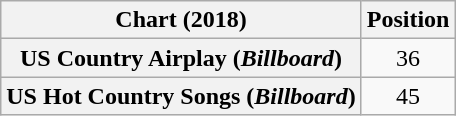<table class="wikitable sortable plainrowheaders" style="text-align:center">
<tr>
<th scope="col">Chart (2018)</th>
<th scope="col">Position</th>
</tr>
<tr>
<th scope="row">US Country Airplay (<em>Billboard</em>)</th>
<td>36</td>
</tr>
<tr>
<th scope="row">US Hot Country Songs (<em>Billboard</em>)</th>
<td>45</td>
</tr>
</table>
